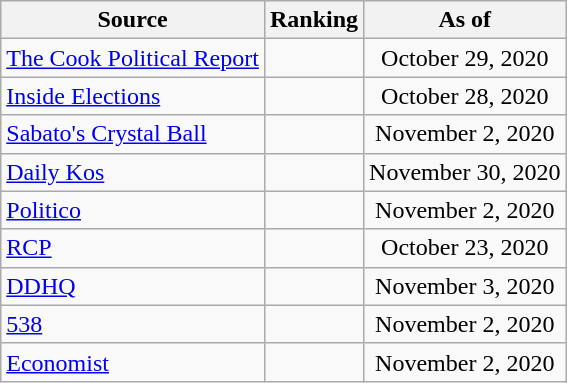<table class="wikitable" style="text-align:center">
<tr>
<th>Source</th>
<th>Ranking</th>
<th>As of</th>
</tr>
<tr>
<td align=left><a href='#'>The Cook Political Report</a></td>
<td></td>
<td>October 29, 2020</td>
</tr>
<tr>
<td align=left><a href='#'>Inside Elections</a></td>
<td></td>
<td>October 28, 2020</td>
</tr>
<tr>
<td align=left><a href='#'>Sabato's Crystal Ball</a></td>
<td></td>
<td>November 2, 2020</td>
</tr>
<tr>
<td align="left"><a href='#'>Daily Kos</a></td>
<td></td>
<td>November 30, 2020</td>
</tr>
<tr>
<td align="left"><a href='#'>Politico</a></td>
<td></td>
<td>November 2, 2020</td>
</tr>
<tr>
<td align="left"><a href='#'>RCP</a></td>
<td></td>
<td>October 23, 2020</td>
</tr>
<tr>
<td align="left"><a href='#'>DDHQ</a></td>
<td></td>
<td>November 3, 2020</td>
</tr>
<tr>
<td align="left"><a href='#'>538</a></td>
<td></td>
<td>November 2, 2020</td>
</tr>
<tr>
<td align="left"><a href='#'>Economist</a></td>
<td></td>
<td>November 2, 2020</td>
</tr>
</table>
